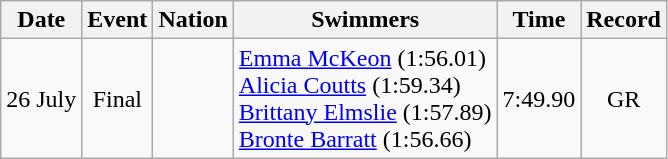<table class=wikitable style=text-align:center>
<tr>
<th>Date</th>
<th>Event</th>
<th>Nation</th>
<th>Swimmers</th>
<th>Time</th>
<th>Record</th>
</tr>
<tr>
<td>26 July</td>
<td>Final</td>
<td align=left></td>
<td align=left><a href='#'>Emma McKeon</a> (1:56.01)<br><a href='#'>Alicia Coutts</a> (1:59.34)<br><a href='#'>Brittany Elmslie</a> (1:57.89)<br><a href='#'>Bronte Barratt</a> (1:56.66)</td>
<td>7:49.90</td>
<td>GR</td>
</tr>
</table>
